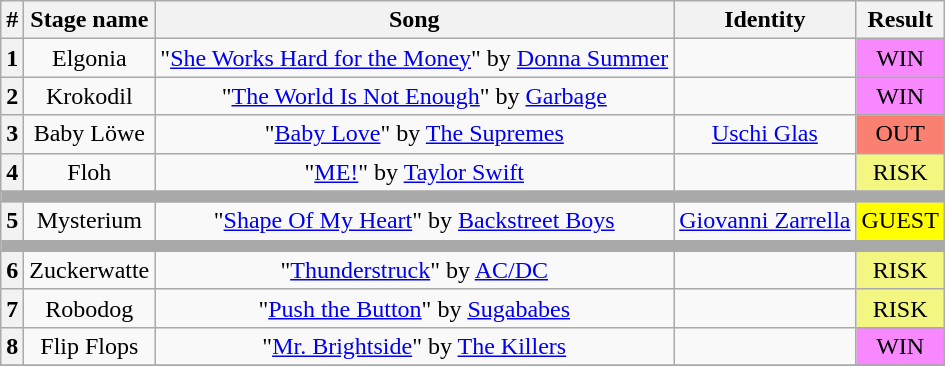<table class="wikitable plainrowheaders" style="text-align: center;">
<tr>
<th>#</th>
<th>Stage name</th>
<th>Song</th>
<th>Identity</th>
<th>Result</th>
</tr>
<tr>
<th>1</th>
<td>Elgonia</td>
<td>"<a href='#'>She Works Hard for the Money</a>" by <a href='#'>Donna Summer</a></td>
<td></td>
<td bgcolor="F888FD">WIN</td>
</tr>
<tr>
<th>2</th>
<td>Krokodil</td>
<td>"<a href='#'>The World Is Not Enough</a>" by <a href='#'>Garbage</a></td>
<td></td>
<td bgcolor="F888FD">WIN</td>
</tr>
<tr>
<th>3</th>
<td>Baby Löwe</td>
<td>"<a href='#'>Baby Love</a>" by <a href='#'>The Supremes</a></td>
<td><a href='#'>Uschi Glas</a></td>
<td bgcolor=salmon>OUT</td>
</tr>
<tr>
<th>4</th>
<td>Floh</td>
<td>"<a href='#'>ME!</a>" by <a href='#'>Taylor Swift</a></td>
<td></td>
<td bgcolor="F3F781">RISK</td>
</tr>
<tr>
<td colspan="5" style="background:darkgray"></td>
</tr>
<tr>
<th>5</th>
<td>Mysterium</td>
<td>"<a href='#'>Shape Of My Heart</a>" by <a href='#'>Backstreet Boys</a></td>
<td><a href='#'>Giovanni Zarrella</a></td>
<td bgcolor=yellow>GUEST</td>
</tr>
<tr>
<td colspan="5" style="background:darkgray"></td>
</tr>
<tr>
<th>6</th>
<td>Zuckerwatte</td>
<td>"<a href='#'>Thunderstruck</a>" by <a href='#'>AC/DC</a></td>
<td></td>
<td bgcolor="F3F781">RISK</td>
</tr>
<tr>
<th>7</th>
<td>Robodog</td>
<td>"<a href='#'>Push the Button</a>" by <a href='#'>Sugababes</a></td>
<td></td>
<td bgcolor="F3F781">RISK</td>
</tr>
<tr>
<th>8</th>
<td>Flip Flops</td>
<td>"<a href='#'>Mr. Brightside</a>" by <a href='#'>The Killers</a></td>
<td></td>
<td bgcolor="F888FD">WIN</td>
</tr>
<tr>
</tr>
</table>
